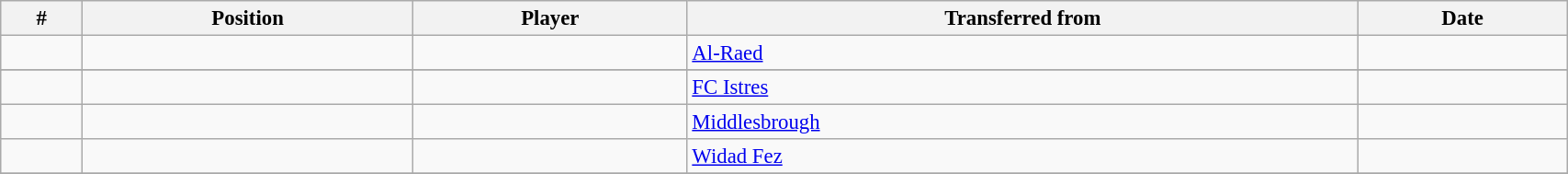<table width=90% class="wikitable sortable" style="text-align:center; font-size:95%; text-align:left">
<tr>
<th><strong>#</strong></th>
<th><strong>Position </strong></th>
<th><strong>Player </strong></th>
<th><strong>Transferred from</strong></th>
<th><strong>Date </strong></th>
</tr>
<tr>
<td></td>
<td></td>
<td></td>
<td> <a href='#'>Al-Raed</a></td>
<td></td>
</tr>
<tr>
</tr>
<tr>
<td></td>
<td></td>
<td></td>
<td> <a href='#'>FC Istres</a></td>
<td></td>
</tr>
<tr>
<td></td>
<td></td>
<td></td>
<td> <a href='#'>Middlesbrough</a></td>
<td></td>
</tr>
<tr>
<td></td>
<td></td>
<td></td>
<td> <a href='#'>Widad Fez</a></td>
<td></td>
</tr>
<tr>
</tr>
</table>
